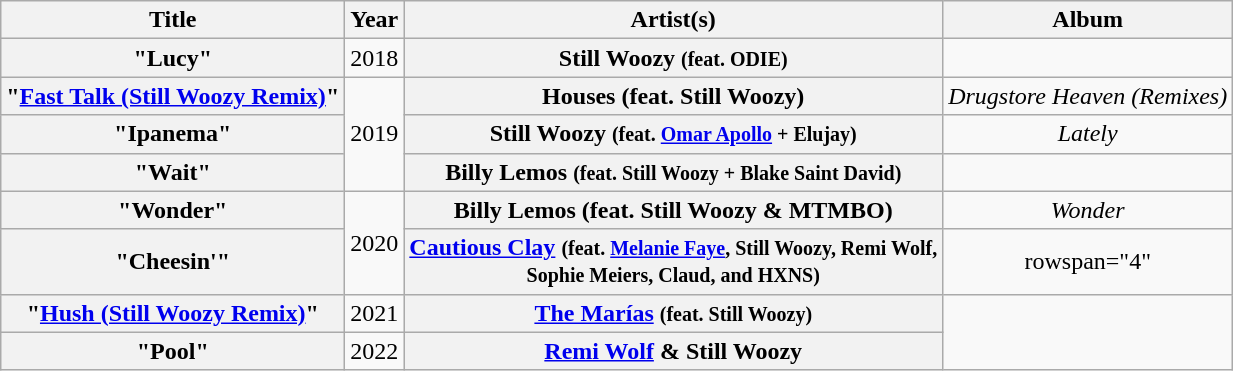<table class="wikitable plainrowheaders" style="text-align:center;">
<tr>
<th scope="col">Title</th>
<th scope="col">Year</th>
<th scope="col">Artist(s)</th>
<th scope="col">Album</th>
</tr>
<tr>
<th scope="row">"Lucy"</th>
<td>2018</td>
<th scope="row">Still Woozy <small>(feat. ODIE)</small></th>
<td></td>
</tr>
<tr>
<th scope="row">"<a href='#'>Fast Talk (Still Woozy Remix)</a>"</th>
<td rowspan="3">2019</td>
<th scope="row">Houses (feat. Still Woozy)</th>
<td><em>Drugstore Heaven (Remixes)</em></td>
</tr>
<tr>
<th scope="row">"Ipanema"</th>
<th scope="row">Still Woozy <small>(feat. <a href='#'>Omar Apollo</a> + Elujay)</small></th>
<td><em>Lately</em></td>
</tr>
<tr>
<th scope="row">"Wait"</th>
<th scope="row">Billy Lemos <small>(feat. Still Woozy + Blake Saint David)</small></th>
<td></td>
</tr>
<tr>
<th scope="row">"Wonder"</th>
<td rowspan="2">2020</td>
<th scope="row">Billy Lemos (feat. Still Woozy & MTMBO)</th>
<td><em>Wonder</em></td>
</tr>
<tr>
<th scope="row">"Cheesin'"</th>
<th scope="row"><a href='#'>Cautious Clay</a> <small>(feat. <a href='#'>Melanie Faye</a>, Still Woozy, Remi Wolf,<br>Sophie Meiers, Claud, and HXNS)</small></th>
<td>rowspan="4" </td>
</tr>
<tr>
<th scope="row">"<a href='#'>Hush (Still Woozy Remix)</a>"</th>
<td>2021</td>
<th scope="row"><a href='#'>The Marías</a> <small>(feat. Still Woozy)</small></th>
</tr>
<tr>
<th scope="row">"Pool"</th>
<td>2022</td>
<th scope="row"><a href='#'>Remi Wolf</a> & Still Woozy</th>
</tr>
</table>
